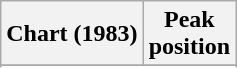<table class="wikitable sortable plainrowheaders" style="text-align:center">
<tr>
<th scope="col">Chart (1983)</th>
<th scope="col">Peak<br>position</th>
</tr>
<tr>
</tr>
<tr>
</tr>
</table>
